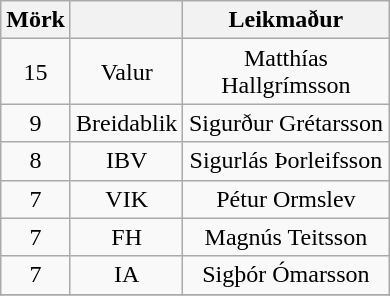<table class="wikitable" style="text-align: center;">
<tr>
<th width=30>Mörk</th>
<th width=25></th>
<th width=130>Leikmaður</th>
</tr>
<tr>
<td>15</td>
<td>Valur</td>
<td>Matthías Hallgrímsson</td>
</tr>
<tr>
<td>9</td>
<td>Breidablik</td>
<td>Sigurður Grétarsson</td>
</tr>
<tr>
<td>8</td>
<td>IBV</td>
<td>Sigurlás Þorleifsson</td>
</tr>
<tr>
<td>7</td>
<td>VIK</td>
<td>Pétur Ormslev</td>
</tr>
<tr>
<td>7</td>
<td>FH</td>
<td>Magnús Teitsson</td>
</tr>
<tr>
<td>7</td>
<td>IA</td>
<td>Sigþór Ómarsson</td>
</tr>
<tr>
</tr>
</table>
